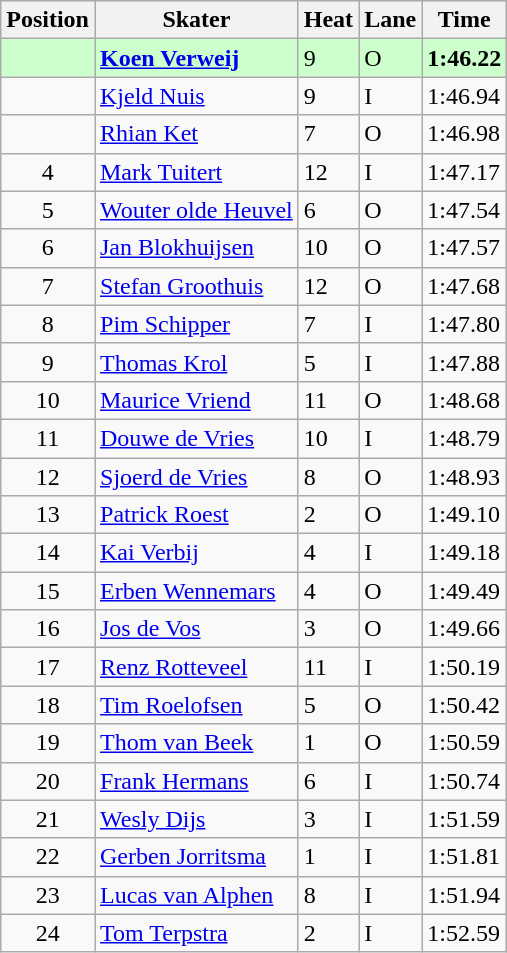<table class="wikitable">
<tr>
<th>Position</th>
<th>Skater</th>
<th>Heat</th>
<th>Lane</th>
<th>Time</th>
</tr>
<tr bgcolor=ccffcc>
<td align="center"></td>
<td><strong><a href='#'>Koen Verweij</a></strong></td>
<td>9</td>
<td>O</td>
<td><strong>1:46.22</strong></td>
</tr>
<tr>
<td align="center"></td>
<td><a href='#'>Kjeld Nuis</a></td>
<td>9</td>
<td>I</td>
<td>1:46.94</td>
</tr>
<tr>
<td align="center"></td>
<td><a href='#'>Rhian Ket</a></td>
<td>7</td>
<td>O</td>
<td>1:46.98</td>
</tr>
<tr>
<td align="center">4</td>
<td><a href='#'>Mark Tuitert</a></td>
<td>12</td>
<td>I</td>
<td>1:47.17</td>
</tr>
<tr>
<td align="center">5</td>
<td><a href='#'>Wouter olde Heuvel</a></td>
<td>6</td>
<td>O</td>
<td>1:47.54</td>
</tr>
<tr>
<td align="center">6</td>
<td><a href='#'>Jan Blokhuijsen</a></td>
<td>10</td>
<td>O</td>
<td>1:47.57</td>
</tr>
<tr>
<td align="center">7</td>
<td><a href='#'>Stefan Groothuis</a></td>
<td>12</td>
<td>O</td>
<td>1:47.68</td>
</tr>
<tr>
<td align="center">8</td>
<td><a href='#'>Pim Schipper</a></td>
<td>7</td>
<td>I</td>
<td>1:47.80</td>
</tr>
<tr>
<td align="center">9</td>
<td><a href='#'>Thomas Krol</a></td>
<td>5</td>
<td>I</td>
<td>1:47.88</td>
</tr>
<tr>
<td align="center">10</td>
<td><a href='#'>Maurice Vriend</a></td>
<td>11</td>
<td>O</td>
<td>1:48.68</td>
</tr>
<tr>
<td align="center">11</td>
<td><a href='#'>Douwe de Vries</a></td>
<td>10</td>
<td>I</td>
<td>1:48.79</td>
</tr>
<tr>
<td align="center">12</td>
<td><a href='#'>Sjoerd de Vries</a></td>
<td>8</td>
<td>O</td>
<td>1:48.93</td>
</tr>
<tr>
<td align="center">13</td>
<td><a href='#'>Patrick Roest</a></td>
<td>2</td>
<td>O</td>
<td>1:49.10</td>
</tr>
<tr>
<td align="center">14</td>
<td><a href='#'>Kai Verbij</a></td>
<td>4</td>
<td>I</td>
<td>1:49.18</td>
</tr>
<tr>
<td align="center">15</td>
<td><a href='#'>Erben Wennemars</a></td>
<td>4</td>
<td>O</td>
<td>1:49.49</td>
</tr>
<tr>
<td align="center">16</td>
<td><a href='#'>Jos de Vos</a></td>
<td>3</td>
<td>O</td>
<td>1:49.66</td>
</tr>
<tr>
<td align="center">17</td>
<td><a href='#'>Renz Rotteveel</a></td>
<td>11</td>
<td>I</td>
<td>1:50.19</td>
</tr>
<tr>
<td align="center">18</td>
<td><a href='#'>Tim Roelofsen</a></td>
<td>5</td>
<td>O</td>
<td>1:50.42</td>
</tr>
<tr>
<td align="center">19</td>
<td><a href='#'>Thom van Beek</a></td>
<td>1</td>
<td>O</td>
<td>1:50.59</td>
</tr>
<tr>
<td align="center">20</td>
<td><a href='#'>Frank Hermans</a></td>
<td>6</td>
<td>I</td>
<td>1:50.74</td>
</tr>
<tr>
<td align="center">21</td>
<td><a href='#'>Wesly Dijs</a></td>
<td>3</td>
<td>I</td>
<td>1:51.59</td>
</tr>
<tr>
<td align="center">22</td>
<td><a href='#'>Gerben Jorritsma</a></td>
<td>1</td>
<td>I</td>
<td>1:51.81</td>
</tr>
<tr>
<td align="center">23</td>
<td><a href='#'>Lucas van Alphen</a></td>
<td>8</td>
<td>I</td>
<td>1:51.94</td>
</tr>
<tr>
<td align="center">24</td>
<td><a href='#'>Tom Terpstra</a></td>
<td>2</td>
<td>I</td>
<td>1:52.59</td>
</tr>
</table>
